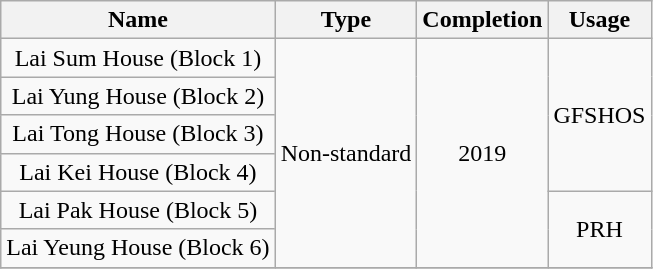<table class="wikitable" style="text-align: center">
<tr>
<th>Name</th>
<th>Type</th>
<th>Completion</th>
<th>Usage</th>
</tr>
<tr>
<td>Lai Sum House (Block 1)</td>
<td rowspan="6">Non-standard</td>
<td rowspan="6">2019</td>
<td rowspan="4">GFSHOS</td>
</tr>
<tr>
<td>Lai Yung House (Block 2)</td>
</tr>
<tr>
<td>Lai Tong House (Block 3)</td>
</tr>
<tr>
<td>Lai Kei House (Block 4)</td>
</tr>
<tr>
<td>Lai Pak House (Block 5)</td>
<td rowspan="2">PRH</td>
</tr>
<tr>
<td>Lai Yeung House (Block 6)</td>
</tr>
<tr>
</tr>
</table>
